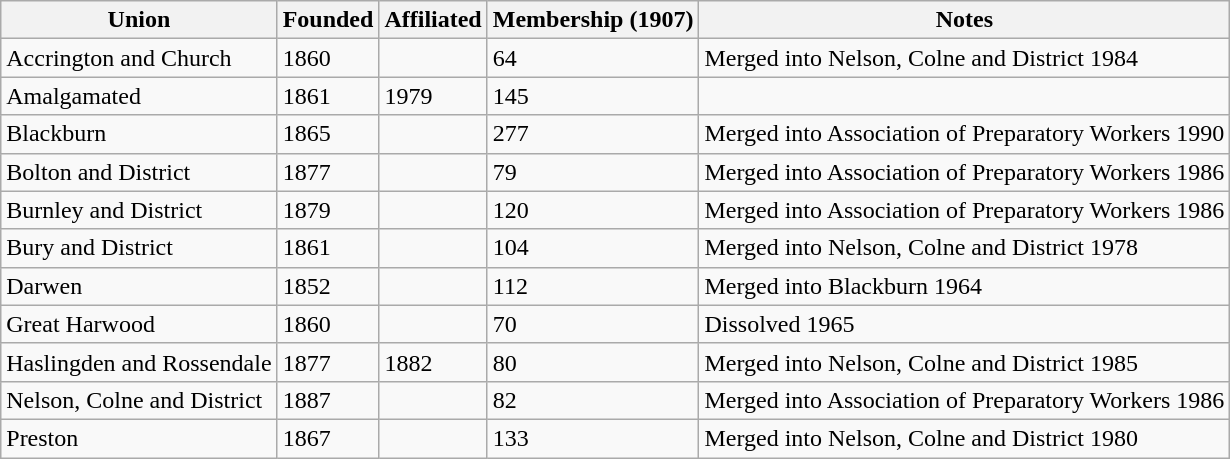<table class="wikitable sortable">
<tr>
<th>Union</th>
<th>Founded</th>
<th>Affiliated</th>
<th>Membership (1907)</th>
<th>Notes</th>
</tr>
<tr>
<td>Accrington and Church</td>
<td>1860</td>
<td></td>
<td>64</td>
<td>Merged into Nelson, Colne and District 1984</td>
</tr>
<tr>
<td>Amalgamated</td>
<td>1861</td>
<td>1979</td>
<td>145</td>
<td></td>
</tr>
<tr>
<td>Blackburn</td>
<td>1865</td>
<td></td>
<td>277</td>
<td>Merged into Association of Preparatory Workers 1990</td>
</tr>
<tr>
<td>Bolton and District</td>
<td>1877</td>
<td></td>
<td>79</td>
<td>Merged into Association of Preparatory Workers 1986</td>
</tr>
<tr>
<td>Burnley and District</td>
<td>1879</td>
<td></td>
<td>120</td>
<td>Merged into Association of Preparatory Workers 1986</td>
</tr>
<tr>
<td>Bury and District</td>
<td>1861</td>
<td></td>
<td>104</td>
<td>Merged into Nelson, Colne and District 1978</td>
</tr>
<tr>
<td>Darwen</td>
<td>1852</td>
<td></td>
<td>112</td>
<td>Merged into Blackburn 1964</td>
</tr>
<tr>
<td>Great Harwood</td>
<td>1860</td>
<td></td>
<td>70</td>
<td>Dissolved 1965</td>
</tr>
<tr>
<td>Haslingden and Rossendale</td>
<td>1877</td>
<td>1882</td>
<td>80</td>
<td>Merged into Nelson, Colne and District 1985</td>
</tr>
<tr>
<td>Nelson, Colne and District</td>
<td>1887</td>
<td></td>
<td>82</td>
<td>Merged into Association of Preparatory Workers 1986</td>
</tr>
<tr>
<td>Preston</td>
<td>1867</td>
<td></td>
<td>133</td>
<td>Merged into Nelson, Colne and District 1980</td>
</tr>
</table>
